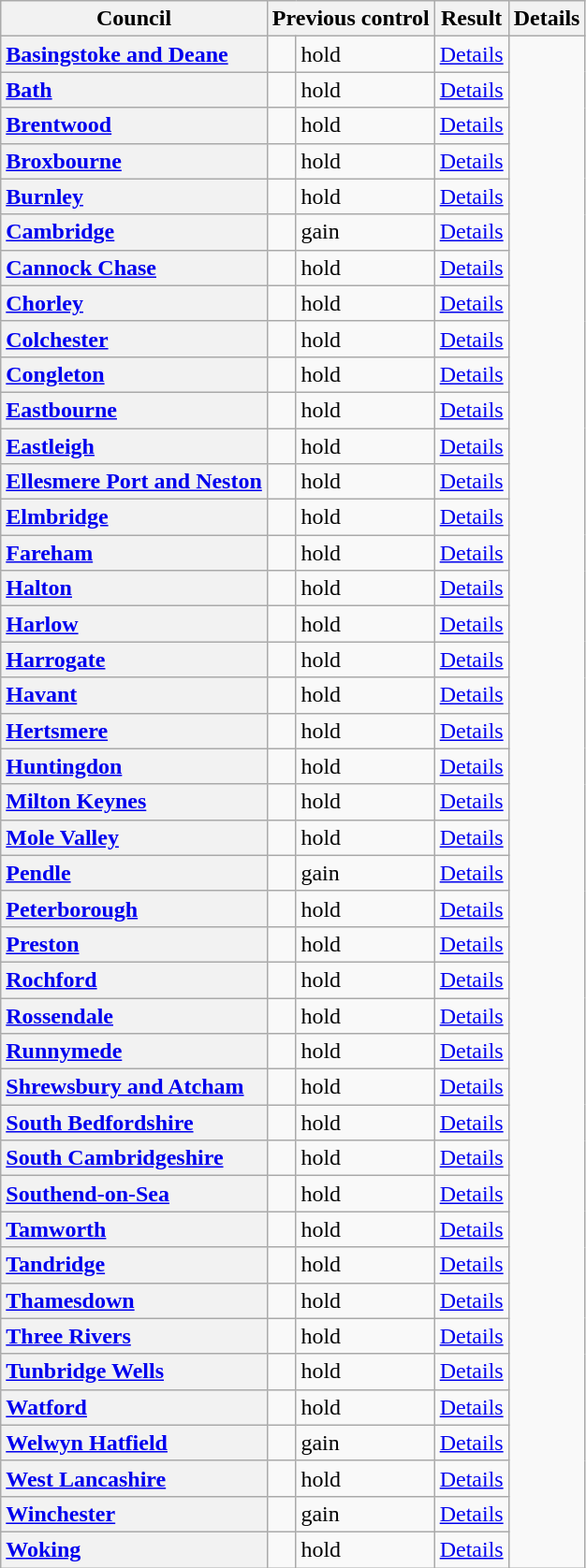<table class="wikitable sortable" border="1">
<tr>
<th scope="col">Council</th>
<th colspan=2>Previous control</th>
<th colspan=2>Result</th>
<th class="unsortable" scope="col">Details</th>
</tr>
<tr>
<th scope="row" style="text-align: left;"><a href='#'>Basingstoke and Deane</a></th>
<td></td>
<td> hold</td>
<td><a href='#'>Details</a></td>
</tr>
<tr>
<th scope="row" style="text-align: left;"><a href='#'>Bath</a></th>
<td></td>
<td> hold</td>
<td><a href='#'>Details</a></td>
</tr>
<tr>
<th scope="row" style="text-align: left;"><a href='#'>Brentwood</a></th>
<td></td>
<td> hold</td>
<td><a href='#'>Details</a></td>
</tr>
<tr>
<th scope="row" style="text-align: left;"><a href='#'>Broxbourne</a></th>
<td></td>
<td> hold</td>
<td><a href='#'>Details</a></td>
</tr>
<tr>
<th scope="row" style="text-align: left;"><a href='#'>Burnley</a></th>
<td></td>
<td> hold</td>
<td><a href='#'>Details</a></td>
</tr>
<tr>
<th scope="row" style="text-align: left;"><a href='#'>Cambridge</a></th>
<td></td>
<td> gain</td>
<td><a href='#'>Details</a></td>
</tr>
<tr>
<th scope="row" style="text-align: left;"><a href='#'>Cannock Chase</a></th>
<td></td>
<td> hold</td>
<td><a href='#'>Details</a></td>
</tr>
<tr>
<th scope="row" style="text-align: left;"><a href='#'>Chorley</a></th>
<td></td>
<td> hold</td>
<td><a href='#'>Details</a></td>
</tr>
<tr>
<th scope="row" style="text-align: left;"><a href='#'>Colchester</a></th>
<td></td>
<td> hold</td>
<td><a href='#'>Details</a></td>
</tr>
<tr>
<th scope="row" style="text-align: left;"><a href='#'>Congleton</a></th>
<td></td>
<td> hold</td>
<td><a href='#'>Details</a></td>
</tr>
<tr>
<th scope="row" style="text-align: left;"><a href='#'>Eastbourne</a></th>
<td></td>
<td> hold</td>
<td><a href='#'>Details</a></td>
</tr>
<tr>
<th scope="row" style="text-align: left;"><a href='#'>Eastleigh</a></th>
<td></td>
<td> hold</td>
<td><a href='#'>Details</a></td>
</tr>
<tr>
<th scope="row" style="text-align: left;"><a href='#'>Ellesmere Port and Neston</a></th>
<td></td>
<td> hold</td>
<td><a href='#'>Details</a></td>
</tr>
<tr>
<th scope="row" style="text-align: left;"><a href='#'>Elmbridge</a></th>
<td></td>
<td> hold</td>
<td><a href='#'>Details</a></td>
</tr>
<tr>
<th scope="row" style="text-align: left;"><a href='#'>Fareham</a></th>
<td></td>
<td> hold</td>
<td><a href='#'>Details</a></td>
</tr>
<tr>
<th scope="row" style="text-align: left;"><a href='#'>Halton</a></th>
<td></td>
<td> hold</td>
<td><a href='#'>Details</a></td>
</tr>
<tr>
<th scope="row" style="text-align: left;"><a href='#'>Harlow</a></th>
<td></td>
<td> hold</td>
<td><a href='#'>Details</a></td>
</tr>
<tr>
<th scope="row" style="text-align: left;"><a href='#'>Harrogate</a></th>
<td></td>
<td> hold</td>
<td><a href='#'>Details</a></td>
</tr>
<tr>
<th scope="row" style="text-align: left;"><a href='#'>Havant</a></th>
<td></td>
<td> hold</td>
<td><a href='#'>Details</a></td>
</tr>
<tr>
<th scope="row" style="text-align: left;"><a href='#'>Hertsmere</a></th>
<td></td>
<td> hold</td>
<td><a href='#'>Details</a></td>
</tr>
<tr>
<th scope="row" style="text-align: left;"><a href='#'>Huntingdon</a></th>
<td></td>
<td> hold</td>
<td><a href='#'>Details</a></td>
</tr>
<tr>
<th scope="row" style="text-align: left;"><a href='#'>Milton Keynes</a></th>
<td></td>
<td> hold</td>
<td><a href='#'>Details</a></td>
</tr>
<tr>
<th scope="row" style="text-align: left;"><a href='#'>Mole Valley</a></th>
<td></td>
<td> hold</td>
<td><a href='#'>Details</a></td>
</tr>
<tr>
<th scope="row" style="text-align: left;"><a href='#'>Pendle</a></th>
<td></td>
<td> gain</td>
<td><a href='#'>Details</a></td>
</tr>
<tr>
<th scope="row" style="text-align: left;"><a href='#'>Peterborough</a></th>
<td></td>
<td> hold</td>
<td><a href='#'>Details</a></td>
</tr>
<tr>
<th scope="row" style="text-align: left;"><a href='#'>Preston</a></th>
<td></td>
<td> hold</td>
<td><a href='#'>Details</a></td>
</tr>
<tr>
<th scope="row" style="text-align: left;"><a href='#'>Rochford</a></th>
<td></td>
<td> hold</td>
<td><a href='#'>Details</a></td>
</tr>
<tr>
<th scope="row" style="text-align: left;"><a href='#'>Rossendale</a></th>
<td></td>
<td> hold</td>
<td><a href='#'>Details</a></td>
</tr>
<tr>
<th scope="row" style="text-align: left;"><a href='#'>Runnymede</a></th>
<td></td>
<td> hold</td>
<td><a href='#'>Details</a></td>
</tr>
<tr>
<th scope="row" style="text-align: left;"><a href='#'>Shrewsbury and Atcham</a></th>
<td></td>
<td> hold</td>
<td><a href='#'>Details</a></td>
</tr>
<tr>
<th scope="row" style="text-align: left;"><a href='#'>South Bedfordshire</a></th>
<td></td>
<td> hold</td>
<td><a href='#'>Details</a></td>
</tr>
<tr>
<th scope="row" style="text-align: left;"><a href='#'>South Cambridgeshire</a></th>
<td></td>
<td> hold</td>
<td><a href='#'>Details</a></td>
</tr>
<tr>
<th scope="row" style="text-align: left;"><a href='#'>Southend-on-Sea</a></th>
<td></td>
<td> hold</td>
<td><a href='#'>Details</a></td>
</tr>
<tr>
<th scope="row" style="text-align: left;"><a href='#'>Tamworth</a></th>
<td></td>
<td> hold</td>
<td><a href='#'>Details</a></td>
</tr>
<tr>
<th scope="row" style="text-align: left;"><a href='#'>Tandridge</a></th>
<td></td>
<td> hold</td>
<td><a href='#'>Details</a></td>
</tr>
<tr>
<th scope="row" style="text-align: left;"><a href='#'>Thamesdown</a></th>
<td></td>
<td> hold</td>
<td><a href='#'>Details</a></td>
</tr>
<tr>
<th scope="row" style="text-align: left;"><a href='#'>Three Rivers</a></th>
<td></td>
<td> hold</td>
<td><a href='#'>Details</a></td>
</tr>
<tr>
<th scope="row" style="text-align: left;"><a href='#'>Tunbridge Wells</a></th>
<td></td>
<td> hold</td>
<td><a href='#'>Details</a></td>
</tr>
<tr>
<th scope="row" style="text-align: left;"><a href='#'>Watford</a></th>
<td></td>
<td> hold</td>
<td><a href='#'>Details</a></td>
</tr>
<tr>
<th scope="row" style="text-align: left;"><a href='#'>Welwyn Hatfield</a></th>
<td></td>
<td> gain</td>
<td><a href='#'>Details</a></td>
</tr>
<tr>
<th scope="row" style="text-align: left;"><a href='#'>West Lancashire</a></th>
<td></td>
<td> hold</td>
<td><a href='#'>Details</a></td>
</tr>
<tr>
<th scope="row" style="text-align: left;"><a href='#'>Winchester</a></th>
<td></td>
<td> gain</td>
<td><a href='#'>Details</a></td>
</tr>
<tr>
<th scope="row" style="text-align: left;"><a href='#'>Woking</a></th>
<td></td>
<td> hold</td>
<td><a href='#'>Details</a></td>
</tr>
</table>
